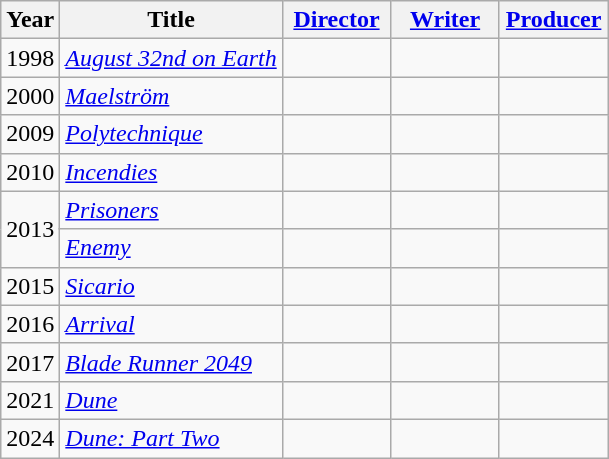<table class="wikitable">
<tr>
<th>Year</th>
<th>Title</th>
<th width=65><a href='#'>Director</a></th>
<th width=65><a href='#'>Writer</a></th>
<th width=65><a href='#'>Producer</a></th>
</tr>
<tr>
<td>1998</td>
<td><em><a href='#'>August 32nd on Earth</a></em></td>
<td></td>
<td></td>
<td></td>
</tr>
<tr>
<td>2000</td>
<td><em><a href='#'>Maelström</a></em></td>
<td></td>
<td></td>
<td></td>
</tr>
<tr>
<td>2009</td>
<td><em><a href='#'>Polytechnique</a></em></td>
<td></td>
<td></td>
<td></td>
</tr>
<tr>
<td>2010</td>
<td><em><a href='#'>Incendies</a></em></td>
<td></td>
<td></td>
<td></td>
</tr>
<tr>
<td rowspan="2">2013</td>
<td><em><a href='#'>Prisoners</a></em></td>
<td></td>
<td></td>
<td></td>
</tr>
<tr>
<td><em><a href='#'>Enemy</a></em></td>
<td></td>
<td></td>
<td></td>
</tr>
<tr>
<td>2015</td>
<td><em><a href='#'>Sicario</a></em></td>
<td></td>
<td></td>
<td></td>
</tr>
<tr>
<td>2016</td>
<td><em><a href='#'>Arrival</a></em></td>
<td></td>
<td></td>
<td></td>
</tr>
<tr>
<td>2017</td>
<td><em><a href='#'>Blade Runner 2049</a></em></td>
<td></td>
<td></td>
<td></td>
</tr>
<tr>
<td>2021</td>
<td><em><a href='#'>Dune</a></em></td>
<td></td>
<td></td>
<td></td>
</tr>
<tr>
<td>2024</td>
<td><em><a href='#'>Dune: Part Two</a></em></td>
<td></td>
<td></td>
<td></td>
</tr>
</table>
